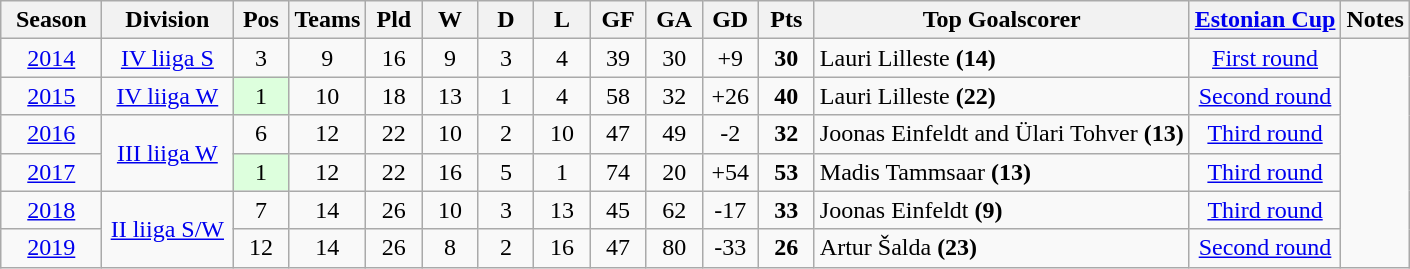<table class="wikitable">
<tr>
<th width=60px>Season</th>
<th width=80px>Division</th>
<th width=30px>Pos</th>
<th width=30px>Teams</th>
<th width=30px>Pld</th>
<th width=30px>W</th>
<th width=30px>D</th>
<th width=30px>L</th>
<th width=30px>GF</th>
<th width=30px>GA</th>
<th width=30px>GD</th>
<th width=30px>Pts</th>
<th>Top Goalscorer</th>
<th><a href='#'>Estonian Cup</a></th>
<th>Notes</th>
</tr>
<tr align=center>
<td><a href='#'>2014</a></td>
<td><a href='#'>IV liiga S</a></td>
<td>3</td>
<td>9</td>
<td>16</td>
<td>9</td>
<td>3</td>
<td>4</td>
<td>39</td>
<td>30</td>
<td>+9</td>
<td><strong>30</strong></td>
<td align=left>Lauri Lilleste <strong>(14)</strong></td>
<td><a href='#'>First round</a></td>
</tr>
<tr align=center>
<td><a href='#'>2015</a></td>
<td><a href='#'>IV liiga W</a></td>
<td bgcolor="#DDFFDD">1</td>
<td>10</td>
<td>18</td>
<td>13</td>
<td>1</td>
<td>4</td>
<td>58</td>
<td>32</td>
<td>+26</td>
<td><strong>40</strong></td>
<td align=left>Lauri Lilleste <strong>(22)</strong></td>
<td><a href='#'>Second round</a></td>
</tr>
<tr align=center>
<td><a href='#'>2016</a></td>
<td rowspan=2><a href='#'>III liiga W</a></td>
<td>6</td>
<td>12</td>
<td>22</td>
<td>10</td>
<td>2</td>
<td>10</td>
<td>47</td>
<td>49</td>
<td>-2</td>
<td><strong>32</strong></td>
<td align=left>Joonas Einfeldt and Ülari Tohver <strong>(13)</strong></td>
<td><a href='#'>Third round</a></td>
</tr>
<tr align=center>
<td><a href='#'>2017</a></td>
<td bgcolor="#DDFFDD">1</td>
<td>12</td>
<td>22</td>
<td>16</td>
<td>5</td>
<td>1</td>
<td>74</td>
<td>20</td>
<td>+54</td>
<td><strong>53</strong></td>
<td align=left>Madis Tammsaar <strong>(13)</strong></td>
<td><a href='#'>Third round</a></td>
</tr>
<tr align=center>
<td><a href='#'>2018</a></td>
<td rowspan=2><a href='#'>II liiga S/W</a></td>
<td>7</td>
<td>14</td>
<td>26</td>
<td>10</td>
<td>3</td>
<td>13</td>
<td>45</td>
<td>62</td>
<td>-17</td>
<td><strong>33</strong></td>
<td align=left>Joonas Einfeldt <strong>(9)</strong></td>
<td><a href='#'>Third round</a></td>
</tr>
<tr align=center>
<td><a href='#'>2019</a></td>
<td>12</td>
<td>14</td>
<td>26</td>
<td>8</td>
<td>2</td>
<td>16</td>
<td>47</td>
<td>80</td>
<td>-33</td>
<td><strong>26</strong></td>
<td align=left>Artur Šalda <strong>(23)</strong></td>
<td><a href='#'>Second round</a></td>
</tr>
</table>
